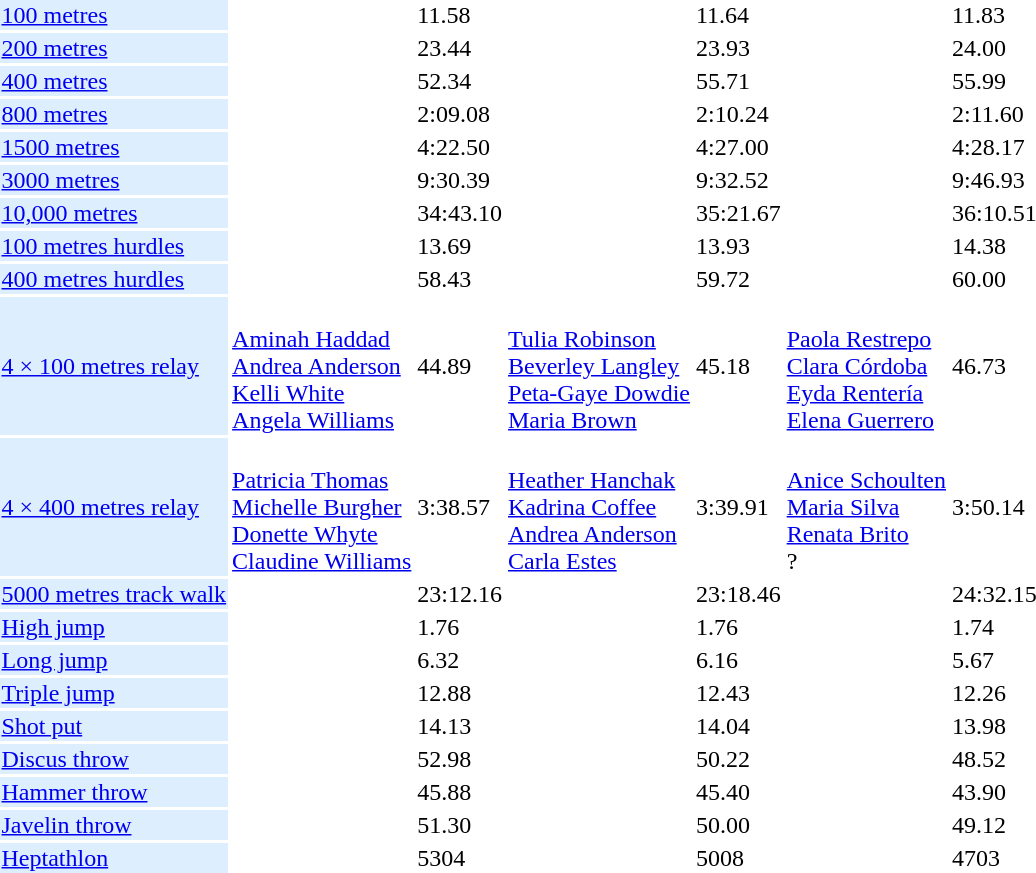<table>
<tr>
<td bgcolor = DDEEFF><a href='#'>100 metres</a></td>
<td></td>
<td>11.58</td>
<td></td>
<td>11.64</td>
<td></td>
<td>11.83</td>
</tr>
<tr>
<td bgcolor = DDEEFF><a href='#'>200 metres</a></td>
<td></td>
<td>23.44</td>
<td></td>
<td>23.93</td>
<td></td>
<td>24.00</td>
</tr>
<tr>
<td bgcolor = DDEEFF><a href='#'>400 metres</a></td>
<td></td>
<td>52.34</td>
<td></td>
<td>55.71</td>
<td></td>
<td>55.99</td>
</tr>
<tr>
<td bgcolor = DDEEFF><a href='#'>800 metres</a></td>
<td></td>
<td>2:09.08</td>
<td></td>
<td>2:10.24</td>
<td></td>
<td>2:11.60</td>
</tr>
<tr>
<td bgcolor = DDEEFF><a href='#'>1500 metres</a></td>
<td></td>
<td>4:22.50</td>
<td></td>
<td>4:27.00</td>
<td></td>
<td>4:28.17</td>
</tr>
<tr>
<td bgcolor = DDEEFF><a href='#'>3000 metres</a></td>
<td></td>
<td>9:30.39</td>
<td></td>
<td>9:32.52</td>
<td></td>
<td>9:46.93</td>
</tr>
<tr>
<td bgcolor = DDEEFF><a href='#'>10,000 metres</a></td>
<td></td>
<td>34:43.10</td>
<td></td>
<td>35:21.67</td>
<td></td>
<td>36:10.51</td>
</tr>
<tr>
<td bgcolor = DDEEFF><a href='#'>100 metres hurdles</a></td>
<td></td>
<td>13.69</td>
<td></td>
<td>13.93</td>
<td></td>
<td>14.38</td>
</tr>
<tr>
<td bgcolor = DDEEFF><a href='#'>400 metres hurdles</a></td>
<td></td>
<td>58.43</td>
<td></td>
<td>59.72</td>
<td></td>
<td>60.00</td>
</tr>
<tr>
<td bgcolor = DDEEFF><a href='#'>4 × 100 metres relay</a></td>
<td><br><a href='#'>Aminah Haddad</a><br><a href='#'>Andrea Anderson</a><br><a href='#'>Kelli White</a><br><a href='#'>Angela Williams</a></td>
<td>44.89</td>
<td><br><a href='#'>Tulia Robinson</a><br><a href='#'>Beverley Langley</a><br><a href='#'>Peta-Gaye Dowdie</a><br><a href='#'>Maria Brown</a></td>
<td>45.18</td>
<td><br><a href='#'>Paola Restrepo</a><br><a href='#'>Clara Córdoba</a><br><a href='#'>Eyda Rentería</a><br><a href='#'>Elena Guerrero</a></td>
<td>46.73</td>
</tr>
<tr>
<td bgcolor = DDEEFF><a href='#'>4 × 400 metres relay</a></td>
<td><br><a href='#'>Patricia Thomas</a><br><a href='#'>Michelle Burgher</a><br><a href='#'>Donette Whyte</a><br><a href='#'>Claudine Williams</a></td>
<td>3:38.57</td>
<td><br><a href='#'>Heather Hanchak</a><br><a href='#'>Kadrina Coffee</a><br><a href='#'>Andrea Anderson</a><br><a href='#'>Carla Estes</a></td>
<td>3:39.91</td>
<td><br><a href='#'>Anice Schoulten</a><br><a href='#'>Maria Silva</a><br><a href='#'>Renata Brito</a><br>?</td>
<td>3:50.14</td>
</tr>
<tr>
<td bgcolor = DDEEFF><a href='#'>5000 metres track walk</a></td>
<td></td>
<td>23:12.16</td>
<td></td>
<td>23:18.46</td>
<td></td>
<td>24:32.15</td>
</tr>
<tr>
<td bgcolor = DDEEFF><a href='#'>High jump</a></td>
<td></td>
<td>1.76</td>
<td></td>
<td>1.76</td>
<td></td>
<td>1.74</td>
</tr>
<tr>
<td bgcolor = DDEEFF><a href='#'>Long jump</a></td>
<td></td>
<td>6.32</td>
<td></td>
<td>6.16</td>
<td></td>
<td>5.67</td>
</tr>
<tr>
<td bgcolor = DDEEFF><a href='#'>Triple jump</a></td>
<td></td>
<td>12.88</td>
<td></td>
<td>12.43</td>
<td></td>
<td>12.26</td>
</tr>
<tr>
<td bgcolor = DDEEFF><a href='#'>Shot put</a></td>
<td></td>
<td>14.13</td>
<td></td>
<td>14.04</td>
<td></td>
<td>13.98</td>
</tr>
<tr>
<td bgcolor = DDEEFF><a href='#'>Discus throw</a></td>
<td></td>
<td>52.98</td>
<td></td>
<td>50.22</td>
<td></td>
<td>48.52</td>
</tr>
<tr>
<td bgcolor = DDEEFF><a href='#'>Hammer throw</a></td>
<td></td>
<td>45.88</td>
<td></td>
<td>45.40</td>
<td></td>
<td>43.90</td>
</tr>
<tr>
<td bgcolor = DDEEFF><a href='#'>Javelin throw</a></td>
<td></td>
<td>51.30</td>
<td></td>
<td>50.00</td>
<td></td>
<td>49.12</td>
</tr>
<tr>
<td bgcolor = DDEEFF><a href='#'>Heptathlon</a></td>
<td></td>
<td>5304</td>
<td></td>
<td>5008</td>
<td></td>
<td>4703</td>
</tr>
</table>
